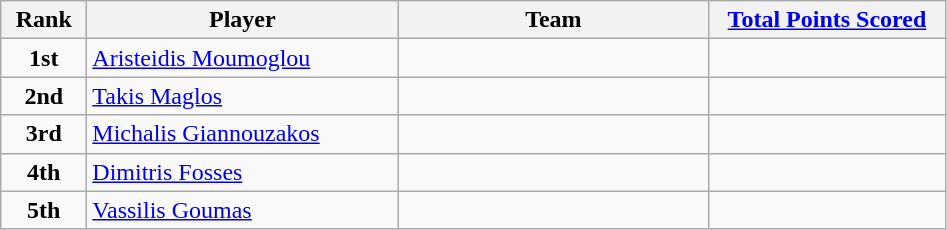<table class="wikitable sortable">
<tr>
<th style="width:50px;">Rank</th>
<th style="width:200px;">Player</th>
<th style="width:200px;">Team</th>
<th style="width:150px;"><a href='#'>Total Points Scored</a></th>
</tr>
<tr>
<td style="text-align:center;"><strong>1st</strong></td>
<td> <a href='#'>Aristeidis Moumoglou</a></td>
<td></td>
<td></td>
</tr>
<tr>
<td style="text-align:center;"><strong>2nd</strong></td>
<td> <a href='#'>Takis Maglos</a></td>
<td></td>
<td></td>
</tr>
<tr>
<td style="text-align:center;"><strong>3rd</strong></td>
<td> <a href='#'>Michalis Giannouzakos</a></td>
<td></td>
<td></td>
</tr>
<tr>
<td style="text-align:center;"><strong>4th</strong></td>
<td> <a href='#'>Dimitris Fosses</a></td>
<td></td>
<td></td>
</tr>
<tr>
<td style="text-align:center;"><strong>5th</strong></td>
<td> <a href='#'>Vassilis Goumas</a></td>
<td></td>
<td></td>
</tr>
</table>
